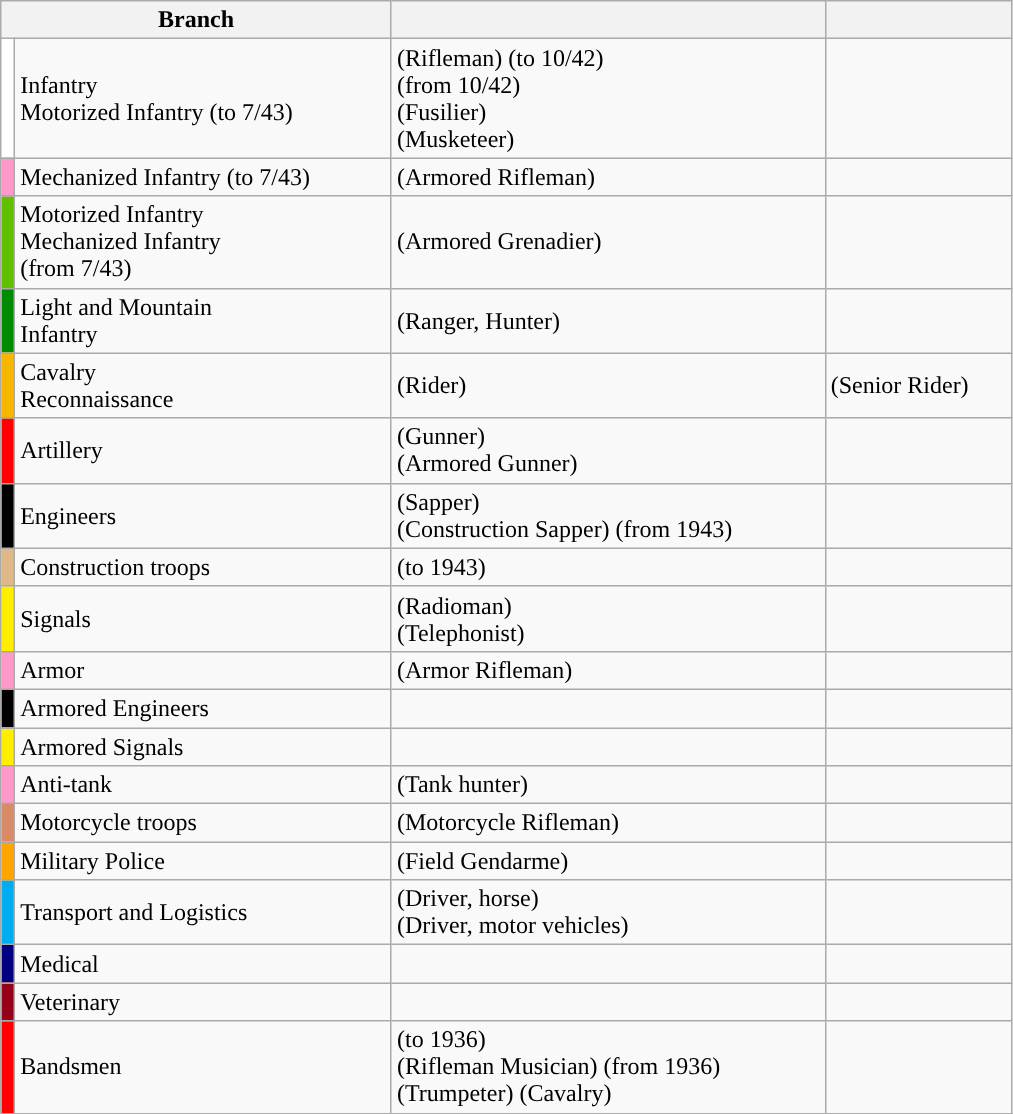<table class="wikitable" style = "width:675px;">
<tr>
<th colspan=2>Branch</th>
<th><br><strong></strong></th>
<th> <br><strong></strong></th>
</tr>
<tr>
<td style = "background:white"></td>
<td>Infantry<br>Motorized Infantry (to 7/43)</td>
<td> (Rifleman) (to 10/42)<br> (from 10/42)<br> (Fusilier)<br> (Musketeer)</td>
<td></td>
</tr>
<tr>
<td style="background:#FF99CC"></td>
<td>Mechanized Infantry (to 7/43)</td>
<td> (Armored Rifleman)</td>
<td></td>
</tr>
<tr>
<td style="background:#60c000"></td>
<td>Motorized Infantry<br>Mechanized Infantry<br> (from 7/43)</td>
<td> (Armored Grenadier)</td>
<td></td>
</tr>
<tr>
<td style="background:#008B00"></td>
<td>Light and Mountain<br> Infantry</td>
<td> (Ranger, Hunter)</td>
<td></td>
</tr>
<tr>
<td style="background:#F7B600"></td>
<td>Cavalry<br>Reconnaissance</td>
<td> (Rider)</td>
<td> (Senior Rider)</td>
</tr>
<tr>
<td style="background:#FF0000;"></td>
<td>Artillery</td>
<td> (Gunner)<br> (Armored Gunner)</td>
<td><br></td>
</tr>
<tr>
<td style="background:black;"></td>
<td>Engineers</td>
<td> (Sapper)<br> (Construction Sapper) (from 1943)</td>
<td><br></td>
</tr>
<tr>
<td style="background:#DEB887;"></td>
<td>Construction troops</td>
<td> (to 1943)</td>
<td></td>
</tr>
<tr>
<td style="background:#FFEE00;"></td>
<td>Signals</td>
<td> (Radioman)<br> (Telephonist)</td>
<td></td>
</tr>
<tr>
<td style="background:#FF99CC"></td>
<td>Armor</td>
<td> (Armor Rifleman)</td>
<td></td>
</tr>
<tr>
<td style="background:black;"></td>
<td>Armored Engineers</td>
<td></td>
<td></td>
</tr>
<tr>
<td style="background:#FFEE00;"></td>
<td>Armored Signals</td>
<td></td>
<td></td>
</tr>
<tr>
<td style="background:#FF99CC"></td>
<td>Anti-tank</td>
<td> (Tank hunter)</td>
<td></td>
</tr>
<tr>
<td style="background:#DA8A67"></td>
<td>Motorcycle troops</td>
<td> (Motorcycle Rifleman)</td>
<td></td>
</tr>
<tr>
<td style="background:orange;"></td>
<td>Military Police</td>
<td> (Field Gendarme)</td>
<td></td>
</tr>
<tr>
<td style="background:#00AEEF;"></td>
<td>Transport and Logistics</td>
<td> (Driver, horse)<br> (Driver, motor vehicles)</td>
<td></td>
</tr>
<tr>
<td style="background:#000080;"></td>
<td>Medical</td>
<td></td>
<td></td>
</tr>
<tr>
<td style="background:#960018;"></td>
<td>Veterinary</td>
<td></td>
<td></td>
</tr>
<tr>
<td style="background:#FF0000"></td>
<td>Bandsmen</td>
<td> (to 1936)<br> (Rifleman Musician) (from 1936)<br> (Trumpeter) (Cavalry)</td>
<td></td>
</tr>
</table>
